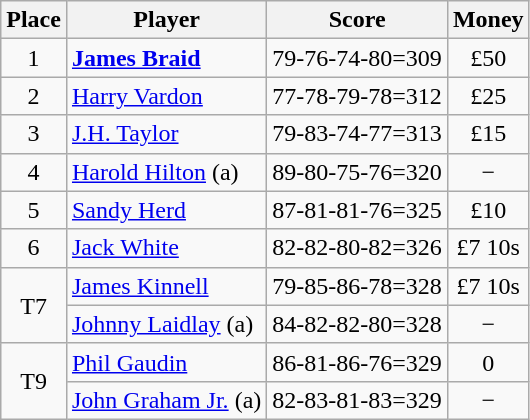<table class=wikitable>
<tr>
<th>Place</th>
<th>Player</th>
<th>Score</th>
<th>Money</th>
</tr>
<tr>
<td align=center>1</td>
<td> <strong><a href='#'>James Braid</a></strong></td>
<td>79-76-74-80=309</td>
<td align=center>£50</td>
</tr>
<tr>
<td align=center>2</td>
<td> <a href='#'>Harry Vardon</a></td>
<td>77-78-79-78=312</td>
<td align=center>£25</td>
</tr>
<tr>
<td align=center>3</td>
<td> <a href='#'>J.H. Taylor</a></td>
<td>79-83-74-77=313</td>
<td align=center>£15</td>
</tr>
<tr>
<td align=center>4</td>
<td> <a href='#'>Harold Hilton</a> (a)</td>
<td>89-80-75-76=320</td>
<td align=center>−</td>
</tr>
<tr>
<td align=center>5</td>
<td> <a href='#'>Sandy Herd</a></td>
<td>87-81-81-76=325</td>
<td align=center>£10</td>
</tr>
<tr>
<td align=center>6</td>
<td> <a href='#'>Jack White</a></td>
<td>82-82-80-82=326</td>
<td align=center>£7 10s</td>
</tr>
<tr>
<td rowspan=2 align=center>T7</td>
<td> <a href='#'>James Kinnell</a></td>
<td>79-85-86-78=328</td>
<td align=center>£7 10s</td>
</tr>
<tr>
<td> <a href='#'>Johnny Laidlay</a> (a)</td>
<td>84-82-82-80=328</td>
<td align=center>−</td>
</tr>
<tr>
<td rowspan=2 align=center>T9</td>
<td> <a href='#'>Phil Gaudin</a></td>
<td>86-81-86-76=329</td>
<td align=center>0</td>
</tr>
<tr>
<td> <a href='#'>John Graham Jr.</a> (a)</td>
<td>82-83-81-83=329</td>
<td align=center>−</td>
</tr>
</table>
